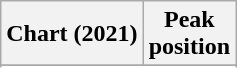<table class="wikitable sortable plainrowheaders" style="text-align:center">
<tr>
<th scope="col">Chart (2021)</th>
<th scope="col">Peak<br>position</th>
</tr>
<tr>
</tr>
<tr>
</tr>
</table>
